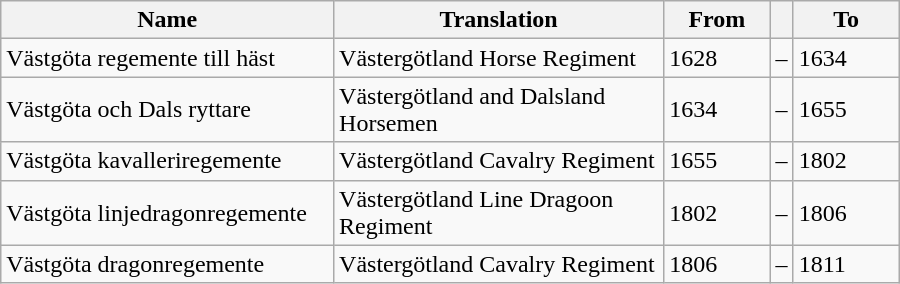<table class="wikitable" width="600px">
<tr>
<th width="37.5%">Name</th>
<th width="37.5%">Translation</th>
<th width="12%">From</th>
<th width="1%"></th>
<th width="12%">To</th>
</tr>
<tr>
<td>Västgöta regemente till häst</td>
<td>Västergötland Horse Regiment</td>
<td>1628</td>
<td>–</td>
<td>1634</td>
</tr>
<tr>
<td>Västgöta och Dals ryttare</td>
<td>Västergötland and Dalsland Horsemen</td>
<td>1634</td>
<td>–</td>
<td>1655</td>
</tr>
<tr>
<td>Västgöta kavalleriregemente</td>
<td>Västergötland Cavalry Regiment</td>
<td>1655</td>
<td>–</td>
<td>1802</td>
</tr>
<tr>
<td>Västgöta linjedragonregemente</td>
<td>Västergötland Line Dragoon Regiment</td>
<td>1802</td>
<td>–</td>
<td>1806</td>
</tr>
<tr>
<td>Västgöta dragonregemente</td>
<td>Västergötland Cavalry Regiment</td>
<td>1806</td>
<td>–</td>
<td>1811</td>
</tr>
</table>
